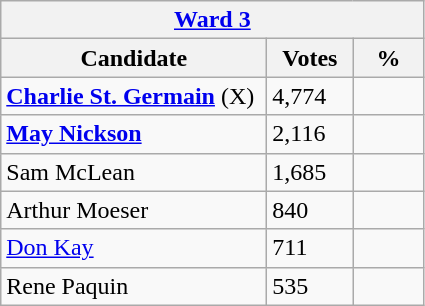<table class="wikitable">
<tr>
<th colspan="3"><a href='#'>Ward 3</a></th>
</tr>
<tr>
<th style="width: 170px">Candidate</th>
<th style="width: 50px">Votes</th>
<th style="width: 40px">%</th>
</tr>
<tr>
<td><strong><a href='#'>Charlie St. Germain</a></strong> (X)</td>
<td>4,774</td>
<td></td>
</tr>
<tr>
<td><strong><a href='#'>May Nickson</a></strong></td>
<td>2,116</td>
<td></td>
</tr>
<tr>
<td>Sam McLean</td>
<td>1,685</td>
<td></td>
</tr>
<tr>
<td>Arthur Moeser</td>
<td>840</td>
<td></td>
</tr>
<tr>
<td><a href='#'>Don Kay</a></td>
<td>711</td>
<td></td>
</tr>
<tr>
<td>Rene Paquin</td>
<td>535</td>
<td></td>
</tr>
</table>
